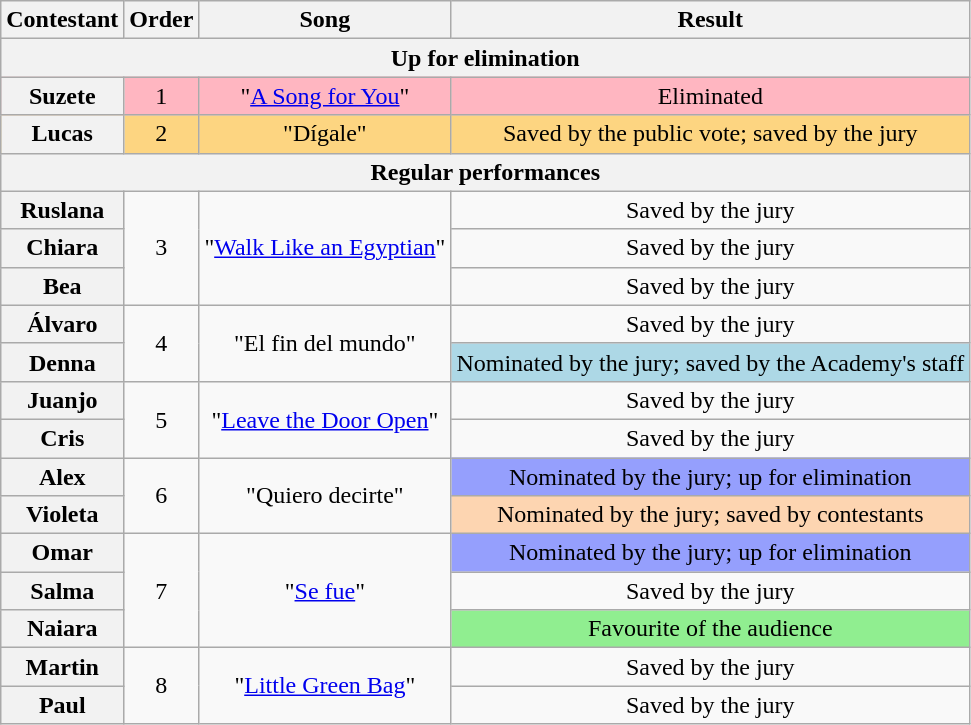<table class="wikitable sortable plainrowheaders" style="text-align:center;">
<tr>
<th scope="col">Contestant</th>
<th scope="col">Order</th>
<th scope="col">Song</th>
<th scope="col">Result</th>
</tr>
<tr>
<th colspan="4">Up for elimination</th>
</tr>
<tr bgcolor=lightpink>
<th scope="row">Suzete</th>
<td>1</td>
<td>"<a href='#'>A Song for You</a>"</td>
<td>Eliminated</td>
</tr>
<tr bgcolor=#fdd581>
<th scope="row">Lucas</th>
<td>2</td>
<td>"Dígale"</td>
<td>Saved by the public vote; saved by the jury</td>
</tr>
<tr>
<th colspan="4">Regular performances</th>
</tr>
<tr>
<th scope="row">Ruslana</th>
<td rowspan=3>3</td>
<td rowspan=3>"<a href='#'>Walk Like an Egyptian</a>"</td>
<td>Saved by the jury</td>
</tr>
<tr>
<th scope="row">Chiara</th>
<td>Saved by the jury</td>
</tr>
<tr>
<th scope="row">Bea</th>
<td>Saved by the jury</td>
</tr>
<tr>
<th scope="row">Álvaro</th>
<td rowspan=2>4</td>
<td rowspan=2>"El fin del mundo"</td>
<td>Saved by the jury</td>
</tr>
<tr>
<th scope="row">Denna</th>
<td bgcolor=lightblue>Nominated by the jury; saved by the Academy's staff</td>
</tr>
<tr>
<th scope="row">Juanjo</th>
<td rowspan=2>5</td>
<td rowspan=2>"<a href='#'>Leave the Door Open</a>"</td>
<td>Saved by the jury</td>
</tr>
<tr>
<th scope="row">Cris</th>
<td>Saved by the jury</td>
</tr>
<tr>
<th scope="row">Alex</th>
<td rowspan=2>6</td>
<td rowspan=2>"Quiero decirte"</td>
<td bgcolor=#959ffd>Nominated by the jury; up for elimination</td>
</tr>
<tr>
<th scope="row">Violeta</th>
<td bgcolor=#fdd5b1>Nominated by the jury; saved by contestants</td>
</tr>
<tr>
<th scope="row">Omar</th>
<td rowspan=3>7</td>
<td rowspan=3>"<a href='#'>Se fue</a>"</td>
<td bgcolor=#959ffd>Nominated by the jury; up for elimination</td>
</tr>
<tr>
<th scope="row">Salma</th>
<td>Saved by the jury</td>
</tr>
<tr>
<th scope="row">Naiara</th>
<td bgcolor=lightgreen>Favourite of the audience</td>
</tr>
<tr>
<th scope="row">Martin</th>
<td rowspan=2>8</td>
<td rowspan=2>"<a href='#'>Little Green Bag</a>"</td>
<td>Saved by the jury</td>
</tr>
<tr>
<th scope="row">Paul</th>
<td>Saved by the jury</td>
</tr>
</table>
